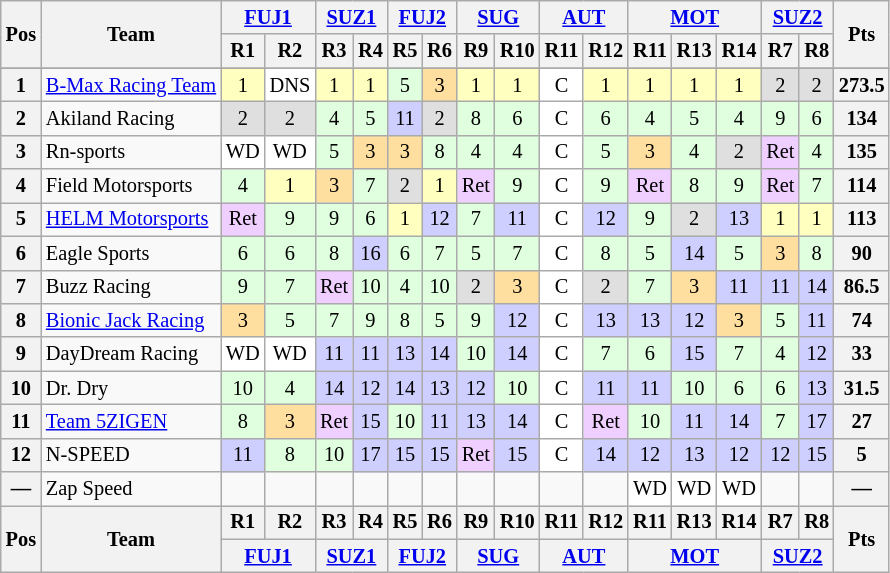<table class="wikitable" style="font-size:85%; text-align:center">
<tr>
<th rowspan=2>Pos</th>
<th rowspan=2>Team</th>
<th colspan=2><a href='#'>FUJ1</a></th>
<th colspan=2><a href='#'>SUZ1</a></th>
<th colspan=2><a href='#'>FUJ2</a></th>
<th colspan=2><a href='#'>SUG</a></th>
<th colspan=2><a href='#'>AUT</a></th>
<th colspan=3><a href='#'>MOT</a></th>
<th colspan=2><a href='#'>SUZ2</a></th>
<th rowspan=2>Pts</th>
</tr>
<tr>
<th>R1</th>
<th>R2</th>
<th>R3</th>
<th>R4</th>
<th>R5</th>
<th>R6</th>
<th>R9</th>
<th>R10</th>
<th>R11</th>
<th>R12</th>
<th>R11</th>
<th>R13</th>
<th>R14</th>
<th>R7</th>
<th>R8</th>
</tr>
<tr>
</tr>
<tr>
<th>1</th>
<td align="left"><a href='#'>B-Max Racing Team</a></td>
<td style="background:#ffffbf;">1</td>
<td style="background:#FFFFFF;">DNS</td>
<td style="background:#ffffbf;">1</td>
<td style="background:#ffffbf;">1</td>
<td style="background:#dfffdf;">5</td>
<td style="background:#ffdf9f;">3</td>
<td style="background:#ffffbf;">1</td>
<td style="background:#ffffbf;">1</td>
<td style="background:#ffffff;">C</td>
<td style="background:#ffffbf;">1</td>
<td style="background:#ffffbf;">1</td>
<td style="background:#ffffbf;">1</td>
<td style="background:#ffffbf;">1</td>
<td style="background:#dfdfdf;">2</td>
<td style="background:#dfdfdf;">2</td>
<th>273.5</th>
</tr>
<tr>
<th>2</th>
<td align="left">Akiland Racing</td>
<td style="background:#dfdfdf;">2</td>
<td style="background:#dfdfdf;">2</td>
<td style="background:#dfffdf;">4</td>
<td style="background:#dfffdf;">5</td>
<td style="background:#cfcfff;">11</td>
<td style="background:#dfdfdf;">2</td>
<td style="background:#dfffdf;">8</td>
<td style="background:#dfffdf;">6</td>
<td style="background:#ffffff;">C</td>
<td style="background:#dfffdf;">6</td>
<td style="background:#dfffdf;">4</td>
<td style="background:#dfffdf;">5</td>
<td style="background:#dfffdf;">4</td>
<td style="background:#dfffdf;">9</td>
<td style="background:#dfffdf;">6</td>
<th>134</th>
</tr>
<tr>
<th>3</th>
<td align="left">Rn-sports</td>
<td style="background:#FFFFFF;">WD</td>
<td style="background:#FFFFFF;">WD</td>
<td style="background:#dfffdf;">5</td>
<td style="background:#ffdf9f;">3</td>
<td style="background:#ffdf9f;">3</td>
<td style="background:#dfffdf;">8</td>
<td style="background:#dfffdf;">4</td>
<td style="background:#dfffdf;">4</td>
<td style="background:#ffffff;">C</td>
<td style="background:#dfffdf;">5</td>
<td style="background:#ffdf9f;">3</td>
<td style="background:#dfffdf;">4</td>
<td style="background:#dfdfdf;">2</td>
<td style="background:#efcfff;">Ret</td>
<td style="background:#dfffdf;">4</td>
<th>135</th>
</tr>
<tr>
<th>4</th>
<td align="left">Field Motorsports</td>
<td style="background:#dfffdf;">4</td>
<td style="background:#ffffbf;">1</td>
<td style="background:#ffdf9f;">3</td>
<td style="background:#dfffdf;">7</td>
<td style="background:#dfdfdf;">2</td>
<td style="background:#ffffbf;">1</td>
<td style="background:#efcfff;">Ret</td>
<td style="background:#dfffdf;">9</td>
<td style="background:#ffffff;">C</td>
<td style="background:#dfffdf;">9</td>
<td style="background:#efcfff;">Ret</td>
<td style="background:#dfffdf;">8</td>
<td style="background:#dfffdf;">9</td>
<td style="background:#efcfff;">Ret</td>
<td style="background:#dfffdf;">7</td>
<th>114</th>
</tr>
<tr>
<th>5</th>
<td align="left"><a href='#'>HELM Motorsports</a></td>
<td style="background:#efcfff;">Ret</td>
<td style="background:#dfffdf;">9</td>
<td style="background:#dfffdf;">9</td>
<td style="background:#dfffdf;">6</td>
<td style="background:#ffffbf;">1</td>
<td style="background:#cfcfff;">12</td>
<td style="background:#dfffdf;">7</td>
<td style="background:#cfcfff;">11</td>
<td style="background:#ffffff;">C</td>
<td style="background:#cfcfff;">12</td>
<td style="background:#dfffdf;">9</td>
<td style="background:#dfdfdf;">2</td>
<td style="background:#cfcfff;">13</td>
<td style="background:#ffffbf;">1</td>
<td style="background:#ffffbf;">1</td>
<th>113</th>
</tr>
<tr>
<th>6</th>
<td align="left">Eagle Sports</td>
<td style="background:#dfffdf;">6</td>
<td style="background:#dfffdf;">6</td>
<td style="background:#dfffdf;">8</td>
<td style="background:#cfcfff;">16</td>
<td style="background:#dfffdf;">6</td>
<td style="background:#dfffdf;">7</td>
<td style="background:#dfffdf;">5</td>
<td style="background:#dfffdf;">7</td>
<td style="background:#ffffff;">C</td>
<td style="background:#dfffdf;">8</td>
<td style="background:#dfffdf;">5</td>
<td style="background:#cfcfff;">14</td>
<td style="background:#dfffdf;">5</td>
<td style="background:#ffdf9f;">3</td>
<td style="background:#dfffdf;">8</td>
<th>90</th>
</tr>
<tr>
<th>7</th>
<td align="left">Buzz Racing</td>
<td style="background:#dfffdf;">9</td>
<td style="background:#dfffdf;">7</td>
<td style="background:#efcfff;">Ret</td>
<td style="background:#dfffdf;">10</td>
<td style="background:#dfffdf;">4</td>
<td style="background:#dfffdf;">10</td>
<td style="background:#dfdfdf;">2</td>
<td style="background:#ffdf9f;">3</td>
<td style="background:#ffffff;">C</td>
<td style="background:#dfdfdf;">2</td>
<td style="background:#dfffdf;">7</td>
<td style="background:#ffdf9f;">3</td>
<td style="background:#cfcfff;">11</td>
<td style="background:#cfcfff;">11</td>
<td style="background:#cfcfff;">14</td>
<th>86.5</th>
</tr>
<tr>
<th>8</th>
<td align="left"><a href='#'>Bionic Jack Racing</a></td>
<td style="background:#ffdf9f;">3</td>
<td style="background:#dfffdf;">5</td>
<td style="background:#dfffdf;">7</td>
<td style="background:#dfffdf;">9</td>
<td style="background:#dfffdf;">8</td>
<td style="background:#dfffdf;">5</td>
<td style="background:#dfffdf;">9</td>
<td style="background:#cfcfff;">12</td>
<td style="background:#ffffff;">C</td>
<td style="background:#cfcfff;">13</td>
<td style="background:#cfcfff;">13</td>
<td style="background:#cfcfff;">12</td>
<td style="background:#ffdf9f;">3</td>
<td style="background:#dfffdf;">5</td>
<td style="background:#cfcfff;">11</td>
<th>74</th>
</tr>
<tr>
<th>9</th>
<td align="left">DayDream Racing</td>
<td style="background:#FFFFFF;">WD</td>
<td style="background:#FFFFFF;">WD</td>
<td style="background:#cfcfff;">11</td>
<td style="background:#cfcfff;">11</td>
<td style="background:#cfcfff;">13</td>
<td style="background:#cfcfff;">14</td>
<td style="background:#dfffdf;">10</td>
<td style="background:#cfcfff;">14</td>
<td style="background:#ffffff;">C</td>
<td style="background:#dfffdf;">7</td>
<td style="background:#dfffdf;">6</td>
<td style="background:#cfcfff;">15</td>
<td style="background:#dfffdf;">7</td>
<td style="background:#dfffdf;">4</td>
<td style="background:#cfcfff;">12</td>
<th>33</th>
</tr>
<tr>
<th>10</th>
<td align="left">Dr. Dry</td>
<td style="background:#dfffdf;">10</td>
<td style="background:#dfffdf;">4</td>
<td style="background:#cfcfff;">14</td>
<td style="background:#cfcfff;">12</td>
<td style="background:#cfcfff;">14</td>
<td style="background:#cfcfff;">13</td>
<td style="background:#cfcfff;">12</td>
<td style="background:#dfffdf;">10</td>
<td style="background:#ffffff;">C</td>
<td style="background:#cfcfff;">11</td>
<td style="background:#cfcfff;">11</td>
<td style="background:#dfffdf;">10</td>
<td style="background:#dfffdf;">6</td>
<td style="background:#dfffdf;">6</td>
<td style="background:#cfcfff;">13</td>
<th>31.5</th>
</tr>
<tr>
<th>11</th>
<td align="left"><a href='#'>Team 5ZIGEN</a></td>
<td style="background:#dfffdf;">8</td>
<td style="background:#ffdf9f;">3</td>
<td style="background:#efcfff;">Ret</td>
<td style="background:#cfcfff;">15</td>
<td style="background:#dfffdf;">10</td>
<td style="background:#cfcfff;">11</td>
<td style="background:#cfcfff;">13</td>
<td style="background:#cfcfff;">14</td>
<td style="background:#ffffff;">C</td>
<td style="background:#efcfff;">Ret</td>
<td style="background:#dfffdf;">10</td>
<td style="background:#cfcfff;">11</td>
<td style="background:#cfcfff;">14</td>
<td style="background:#dfffdf;">7</td>
<td style="background:#cfcfff;">17</td>
<th>27</th>
</tr>
<tr>
<th>12</th>
<td align="left">N-SPEED</td>
<td style="background:#cfcfff;">11</td>
<td style="background:#dfffdf;">8</td>
<td style="background:#dfffdf;">10</td>
<td style="background:#cfcfff;">17</td>
<td style="background:#cfcfff;">15</td>
<td style="background:#cfcfff;">15</td>
<td style="background:#efcfff;">Ret</td>
<td style="background:#cfcfff;">15</td>
<td style="background:#ffffff;">C</td>
<td style="background:#cfcfff;">14</td>
<td style="background:#cfcfff;">12</td>
<td style="background:#cfcfff;">13</td>
<td style="background:#cfcfff;">12</td>
<td style="background:#cfcfff;">12</td>
<td style="background:#cfcfff;">15</td>
<th>5</th>
</tr>
<tr>
<th>—</th>
<td align="left">Zap Speed</td>
<td></td>
<td></td>
<td></td>
<td></td>
<td></td>
<td></td>
<td></td>
<td></td>
<td></td>
<td></td>
<td style="background:#FFFFFF;">WD</td>
<td style="background:#FFFFFF;">WD</td>
<td style="background:#FFFFFF;">WD</td>
<td></td>
<td></td>
<th>—</th>
</tr>
<tr>
<th rowspan=2>Pos</th>
<th rowspan=2>Team</th>
<th>R1</th>
<th>R2</th>
<th>R3</th>
<th>R4</th>
<th>R5</th>
<th>R6</th>
<th>R9</th>
<th>R10</th>
<th>R11</th>
<th>R12</th>
<th>R11</th>
<th>R13</th>
<th>R14</th>
<th>R7</th>
<th>R8</th>
<th rowspan=2>Pts</th>
</tr>
<tr>
<th colspan=2><a href='#'>FUJ1</a></th>
<th colspan=2><a href='#'>SUZ1</a></th>
<th colspan=2><a href='#'>FUJ2</a></th>
<th colspan=2><a href='#'>SUG</a></th>
<th colspan=2><a href='#'>AUT</a></th>
<th colspan=3><a href='#'>MOT</a></th>
<th colspan=2><a href='#'>SUZ2</a></th>
</tr>
</table>
